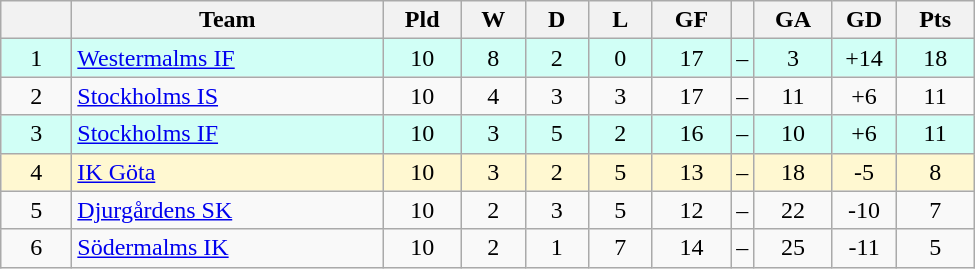<table class="wikitable" style="text-align: center;">
<tr>
<th style="width: 40px;"></th>
<th style="width: 200px;">Team</th>
<th style="width: 45px;">Pld</th>
<th style="width: 35px;">W</th>
<th style="width: 35px;">D</th>
<th style="width: 35px;">L</th>
<th style="width: 45px;">GF</th>
<th></th>
<th style="width: 45px;">GA</th>
<th style="width: 35px;">GD</th>
<th style="width: 45px;">Pts</th>
</tr>
<tr style="background: #d1fff6">
<td>1</td>
<td style="text-align: left;"><a href='#'>Westermalms IF</a></td>
<td>10</td>
<td>8</td>
<td>2</td>
<td>0</td>
<td>17</td>
<td>–</td>
<td>3</td>
<td>+14</td>
<td>18</td>
</tr>
<tr>
<td>2</td>
<td style="text-align: left;"><a href='#'>Stockholms IS</a></td>
<td>10</td>
<td>4</td>
<td>3</td>
<td>3</td>
<td>17</td>
<td>–</td>
<td>11</td>
<td>+6</td>
<td>11</td>
</tr>
<tr style="background: #d1fff6">
<td>3</td>
<td style="text-align: left;"><a href='#'>Stockholms IF</a></td>
<td>10</td>
<td>3</td>
<td>5</td>
<td>2</td>
<td>16</td>
<td>–</td>
<td>10</td>
<td>+6</td>
<td>11</td>
</tr>
<tr style="background: #fff8d1">
<td>4</td>
<td style="text-align: left;"><a href='#'>IK Göta</a></td>
<td>10</td>
<td>3</td>
<td>2</td>
<td>5</td>
<td>13</td>
<td>–</td>
<td>18</td>
<td>-5</td>
<td>8</td>
</tr>
<tr>
<td>5</td>
<td style="text-align: left;"><a href='#'>Djurgårdens SK</a></td>
<td>10</td>
<td>2</td>
<td>3</td>
<td>5</td>
<td>12</td>
<td>–</td>
<td>22</td>
<td>-10</td>
<td>7</td>
</tr>
<tr>
<td>6</td>
<td style="text-align: left;"><a href='#'>Södermalms IK</a></td>
<td>10</td>
<td>2</td>
<td>1</td>
<td>7</td>
<td>14</td>
<td>–</td>
<td>25</td>
<td>-11</td>
<td>5</td>
</tr>
</table>
